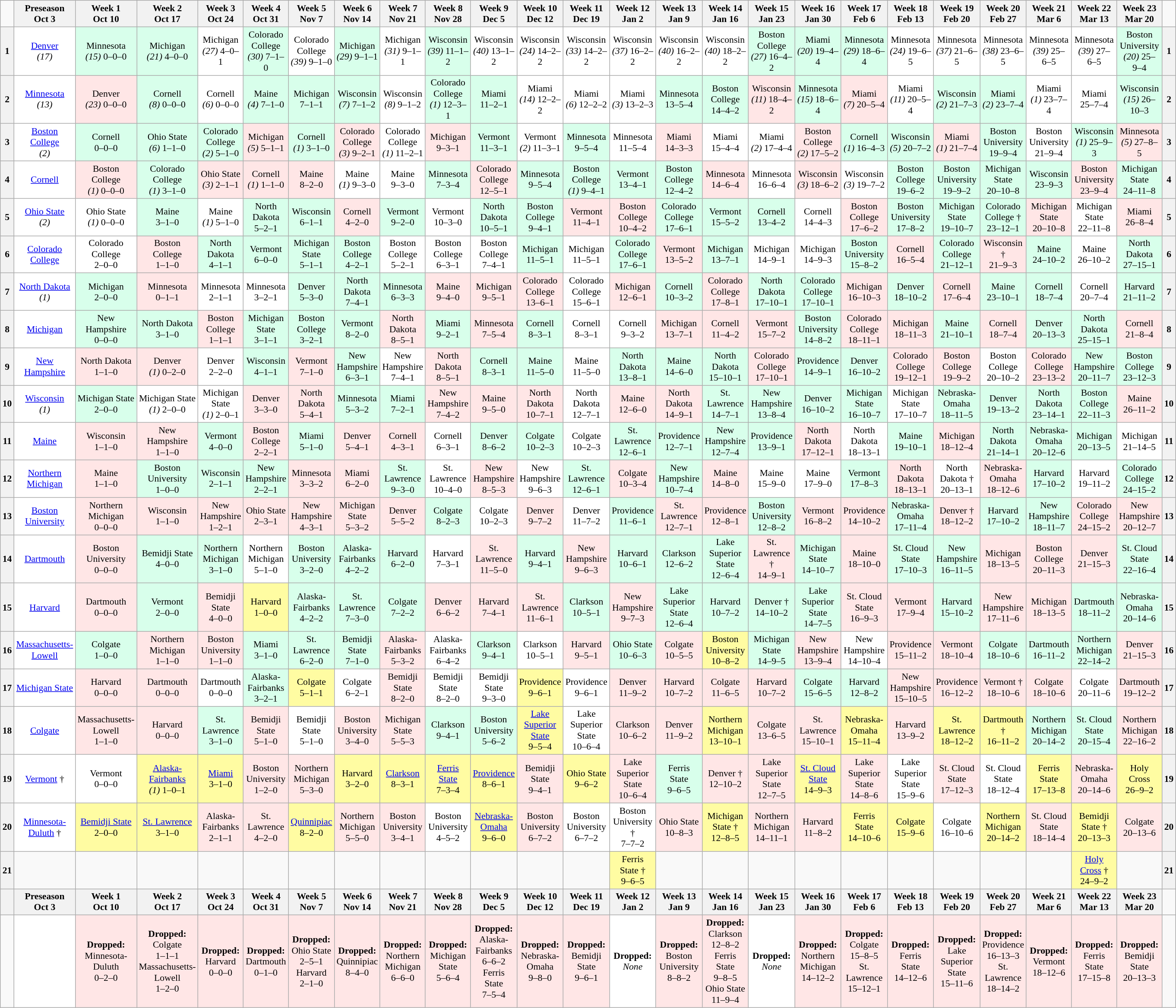<table class="wikitable" style="text-align:center; font-size:90%;">
<tr>
<td></td>
<th>Preseason<br>Oct 3</th>
<th>Week 1<br>Oct 10</th>
<th>Week 2<br>Oct 17</th>
<th>Week 3<br>Oct 24</th>
<th>Week 4<br>Oct 31</th>
<th>Week 5<br>Nov 7</th>
<th>Week 6<br>Nov 14</th>
<th>Week 7<br>Nov 21</th>
<th>Week 8<br>Nov 28</th>
<th>Week 9<br>Dec 5</th>
<th>Week 10<br>Dec 12</th>
<th>Week 11<br>Dec 19</th>
<th>Week 12<br>Jan 2</th>
<th>Week 13<br>Jan 9</th>
<th>Week 14<br>Jan 16</th>
<th>Week 15<br>Jan 23</th>
<th>Week 16<br>Jan 30</th>
<th>Week 17<br>Feb 6</th>
<th>Week 18<br>Feb 13</th>
<th>Week 19<br>Feb 20</th>
<th>Week 20<br>Feb 27</th>
<th>Week 21<br>Mar 6</th>
<th>Week 22<br>Mar 13</th>
<th>Week 23<br>Mar 20</th>
<td></td>
</tr>
<tr>
<th>1</th>
<td bgcolor=white><a href='#'>Denver</a><br><em>(17)</em></td>
<td bgcolor=D8FFEB>Minnesota<br><em>(15)</em> 0–0–0</td>
<td bgcolor=D8FFEB>Michigan<br><em>(21)</em> 4–0–0</td>
<td bgcolor=white>Michigan<br><em>(27)</em> 4–0–1</td>
<td bgcolor=D8FFEB>Colorado College<br><em>(30)</em> 7–1–0</td>
<td bgcolor=white>Colorado College<br><em>(39)</em> 9–1–0</td>
<td bgcolor=D8FFEB>Michigan<br><em>(29)</em> 9–1–1</td>
<td bgcolor=white>Michigan<br><em>(31)</em> 9–1–1</td>
<td bgcolor=D8FFEB>Wisconsin<br><em>(39)</em> 11–1–2</td>
<td bgcolor=white>Wisconsin<br><em>(40)</em> 13–1–2</td>
<td bgcolor=white>Wisconsin<br><em>(24)</em> 14–2–2</td>
<td bgcolor=white>Wisconsin<br><em>(33)</em> 14–2–2</td>
<td bgcolor=white>Wisconsin<br><em>(37)</em> 16–2–2</td>
<td bgcolor=white>Wisconsin<br><em>(40)</em> 16–2–2</td>
<td bgcolor=white>Wisconsin<br><em>(40)</em> 18–2–2</td>
<td bgcolor=D8FFEB>Boston College<br><em>(27)</em> 16–4–2</td>
<td bgcolor=D8FFEB>Miami<br><em>(20)</em> 19–4–4</td>
<td bgcolor=D8FFEB>Minnesota<br><em>(29)</em> 18–6–4</td>
<td bgcolor=white>Minnesota<br><em>(24)</em> 19–6–5</td>
<td bgcolor=white>Minnesota<br><em>(37)</em> 21–6–5</td>
<td bgcolor=white>Minnesota<br><em>(38)</em> 23–6–5</td>
<td bgcolor=white>Minnesota<br><em>(39)</em> 25–6–5</td>
<td bgcolor=white>Minnesota<br><em>(39)</em> 27–6–5</td>
<td bgcolor=D8FFEB>Boston University<br><em>(20)</em> 25–9–4</td>
<th>1</th>
</tr>
<tr>
<th>2</th>
<td bgcolor=white><a href='#'>Minnesota</a><br><em>(13)</em></td>
<td bgcolor=FFE6E6>Denver<br><em>(23)</em> 0–0–0</td>
<td bgcolor=D8FFEB>Cornell<br><em>(8)</em> 0–0–0</td>
<td bgcolor=white>Cornell<br><em>(6)</em> 0–0–0</td>
<td bgcolor=D8FFEB>Maine<br><em>(4)</em> 7–1–0</td>
<td bgcolor=D8FFEB>Michigan<br>7–1–1</td>
<td bgcolor=D8FFEB>Wisconsin<br><em>(7)</em> 7–1–2</td>
<td bgcolor=white>Wisconsin<br><em>(8)</em> 9–1–2</td>
<td bgcolor=D8FFEB>Colorado College<br><em>(1)</em> 12–3–1</td>
<td bgcolor=D8FFEB>Miami<br>11–2–1</td>
<td bgcolor=white>Miami<br><em>(14)</em> 12–2–2</td>
<td bgcolor=white>Miami<br><em>(6)</em> 12–2–2</td>
<td bgcolor=white>Miami<br><em>(3)</em> 13–2–3</td>
<td bgcolor=D8FFEB>Minnesota<br>13–5–4</td>
<td bgcolor=D8FFEB>Boston College<br>14–4–2</td>
<td bgcolor=FFE6E6>Wisconsin<br><em>(11)</em> 18–4–2</td>
<td bgcolor=D8FFEB>Minnesota<br><em>(15)</em> 18–6–4</td>
<td bgcolor=FFE6E6>Miami<br><em>(7)</em> 20–5–4</td>
<td bgcolor=white>Miami<br><em>(11)</em> 20–5–4</td>
<td bgcolor=D8FFEB>Wisconsin<br><em>(2)</em> 21–7–3</td>
<td bgcolor=D8FFEB>Miami<br><em>(2)</em> 23–7–4</td>
<td bgcolor=white>Miami<br><em>(1)</em> 23–7–4</td>
<td bgcolor=white>Miami<br>25–7–4</td>
<td bgcolor=D8FFEB>Wisconsin<br><em>(15)</em> 26–10–3</td>
<th>2</th>
</tr>
<tr>
<th>3</th>
<td bgcolor=white><a href='#'>Boston College</a><br><em>(2)</em></td>
<td bgcolor=D8FFEB>Cornell<br>0–0–0</td>
<td bgcolor=D8FFEB>Ohio State<br><em>(6)</em> 1–1–0</td>
<td bgcolor=D8FFEB>Colorado College<br><em>(2)</em> 5–1–0</td>
<td bgcolor=FFE6E6>Michigan<br><em>(5)</em> 5–1–1</td>
<td bgcolor=D8FFEB>Cornell<br><em>(1)</em> 3–1–0</td>
<td bgcolor=FFE6E6>Colorado College<br><em>(3)</em> 9–2–1</td>
<td bgcolor=white>Colorado College<br><em>(1)</em> 11–2–1</td>
<td bgcolor=FFE6E6>Michigan<br>9–3–1</td>
<td bgcolor=D8FFEB>Vermont<br>11–3–1</td>
<td bgcolor=white>Vermont<br><em>(2)</em> 11–3–1</td>
<td bgcolor=D8FFEB>Minnesota<br>9–5–4</td>
<td bgcolor=white>Minnesota<br>11–5–4</td>
<td bgcolor=FFE6E6>Miami<br>14–3–3</td>
<td bgcolor=white>Miami<br>15–4–4</td>
<td bgcolor=white>Miami<br><em>(2)</em> 17–4–4</td>
<td bgcolor=FFE6E6>Boston College<br><em>(2)</em> 17–5–2</td>
<td bgcolor=D8FFEB>Cornell<br><em>(1)</em> 16–4–3</td>
<td bgcolor=D8FFEB>Wisconsin<br><em>(5)</em> 20–7–2</td>
<td bgcolor=FFE6E6>Miami<br><em>(1)</em> 21–7–4</td>
<td bgcolor=D8FFEB>Boston University<br>19–9–4</td>
<td bgcolor=white>Boston University<br>21–9–4</td>
<td bgcolor=D8FFEB>Wisconsin<br><em>(1)</em> 25–9–3</td>
<td bgcolor=FFE6E6>Minnesota<br><em>(5)</em> 27–8–5</td>
<th>3</th>
</tr>
<tr>
<th>4</th>
<td bgcolor=white><a href='#'>Cornell</a></td>
<td bgcolor=FFE6E6>Boston College<br><em>(1)</em> 0–0–0</td>
<td bgcolor=D8FFEB>Colorado College<br><em>(1)</em> 3–1–0</td>
<td bgcolor=FFE6E6>Ohio State<br><em>(3)</em> 2–1–1</td>
<td bgcolor=FFE6E6>Cornell<br><em>(1)</em> 1–1–0</td>
<td bgcolor=FFE6E6>Maine<br>8–2–0</td>
<td bgcolor=white>Maine<br><em>(1)</em> 9–3–0</td>
<td bgcolor=white>Maine<br>9–3–0</td>
<td bgcolor=D8FFEB>Minnesota<br>7–3–4</td>
<td bgcolor=FFE6E6>Colorado College<br>12–5–1</td>
<td bgcolor=D8FFEB>Minnesota<br>9–5–4</td>
<td bgcolor=D8FFEB>Boston College<br><em>(1)</em> 9–4–1</td>
<td bgcolor=D8FFEB>Vermont<br>13–4–1</td>
<td bgcolor=D8FFEB>Boston College<br>12–4–2</td>
<td bgcolor=FFE6E6>Minnesota<br>14–6–4</td>
<td bgcolor=white>Minnesota<br>16–6–4</td>
<td bgcolor=FFE6E6>Wisconsin<br><em>(3)</em> 18–6–2</td>
<td bgcolor=white>Wisconsin<br><em>(3)</em> 19–7–2</td>
<td bgcolor=D8FFEB>Boston College<br>19–6–2</td>
<td bgcolor=D8FFEB>Boston University<br>19–9–2</td>
<td bgcolor=D8FFEB>Michigan State<br>20–10–8</td>
<td bgcolor=D8FFEB>Wisconsin<br>23–9–3</td>
<td bgcolor=FFE6E6>Boston University<br>23–9–4</td>
<td bgcolor=D8FFEB>Michigan State<br>24–11–8</td>
<th>4</th>
</tr>
<tr>
<th>5</th>
<td bgcolor=white><a href='#'>Ohio State</a><br><em>(2)</em></td>
<td bgcolor=white>Ohio State<br><em>(1)</em> 0–0–0</td>
<td bgcolor=D8FFEB>Maine<br>3–1–0</td>
<td bgcolor=white>Maine<br><em>(1)</em> 5–1–0</td>
<td bgcolor=D8FFEB>North Dakota<br>5–2–1</td>
<td bgcolor=D8FFEB>Wisconsin<br>6–1–1</td>
<td bgcolor=FFE6E6>Cornell<br>4–2–0</td>
<td bgcolor=D8FFEB>Vermont<br>9–2–0</td>
<td bgcolor=white>Vermont<br>10–3–0</td>
<td bgcolor=D8FFEB>North Dakota<br>10–5–1</td>
<td bgcolor=D8FFEB>Boston College<br>9–4–1</td>
<td bgcolor=FFE6E6>Vermont<br>11–4–1</td>
<td bgcolor=FFE6E6>Boston College<br>10–4–2</td>
<td bgcolor=D8FFEB>Colorado College<br>17–6–1</td>
<td bgcolor=D8FFEB>Vermont<br>15–5–2</td>
<td bgcolor=D8FFEB>Cornell<br>13–4–2</td>
<td bgcolor=white>Cornell<br>14–4–3</td>
<td bgcolor=FFE6E6>Boston College<br>17–6–2</td>
<td bgcolor=D8FFEB>Boston University<br>17–8–2</td>
<td bgcolor=D8FFEB>Michigan State<br>19–10–7</td>
<td bgcolor=D8FFEB>Colorado College †<br>23–12–1</td>
<td bgcolor=FFE6E6>Michigan State<br>20–10–8</td>
<td bgcolor=white>Michigan State<br>22–11–8</td>
<td bgcolor=FFE6E6>Miami<br>26–8–4</td>
<th>5</th>
</tr>
<tr>
<th>6</th>
<td bgcolor=white><a href='#'>Colorado College</a></td>
<td bgcolor=white>Colorado College<br>2–0–0</td>
<td bgcolor=FFE6E6>Boston College<br>1–1–0</td>
<td bgcolor=D8FFEB>North Dakota<br>4–1–1</td>
<td bgcolor=D8FFEB>Vermont<br>6–0–0</td>
<td bgcolor=D8FFEB>Michigan State<br>5–1–1</td>
<td bgcolor=D8FFEB>Boston College<br>4–2–1</td>
<td bgcolor=white>Boston College<br>5–2–1</td>
<td bgcolor=white>Boston College<br>6–3–1</td>
<td bgcolor=white>Boston College<br>7–4–1</td>
<td bgcolor=D8FFEB>Michigan<br>11–5–1</td>
<td bgcolor=white>Michigan<br>11–5–1</td>
<td bgcolor=D8FFEB>Colorado College<br>17–6–1</td>
<td bgcolor=FFE6E6>Vermont<br>13–5–2</td>
<td bgcolor=D8FFEB>Michigan<br>13–7–1</td>
<td bgcolor=white>Michigan<br>14–9–1</td>
<td bgcolor=white>Michigan<br>14–9–3</td>
<td bgcolor=D8FFEB>Boston University<br>15–8–2</td>
<td bgcolor=FFE6E6>Cornell<br>16–5–4</td>
<td bgcolor=D8FFEB>Colorado College<br>21–12–1</td>
<td bgcolor=FFE6E6>Wisconsin †<br>21–9–3</td>
<td bgcolor=D8FFEB>Maine<br>24–10–2</td>
<td bgcolor=white>Maine<br>26–10–2</td>
<td bgcolor=D8FFEB>North Dakota<br>27–15–1</td>
<th>6</th>
</tr>
<tr>
<th>7</th>
<td bgcolor=white><a href='#'>North Dakota</a><br><em>(1)</em></td>
<td bgcolor=D8FFEB>Michigan<br>2–0–0</td>
<td bgcolor=FFE6E6>Minnesota<br>0–1–1</td>
<td bgcolor=white>Minnesota<br>2–1–1</td>
<td bgcolor=white>Minnesota<br>3–2–1</td>
<td bgcolor=D8FFEB>Denver<br>5–3–0</td>
<td bgcolor=D8FFEB>North Dakota<br>7–4–1</td>
<td bgcolor=D8FFEB>Minnesota<br>6–3–3</td>
<td bgcolor=FFE6E6>Maine<br>9–4–0</td>
<td bgcolor=FFE6E6>Michigan<br>9–5–1</td>
<td bgcolor=FFE6E6>Colorado College<br>13–6–1</td>
<td bgcolor=white>Colorado College<br>15–6–1</td>
<td bgcolor=FFE6E6>Michigan<br>12–6–1</td>
<td bgcolor=D8FFEB>Cornell<br>10–3–2</td>
<td bgcolor=FFE6E6>Colorado College<br>17–8–1</td>
<td bgcolor=D8FFEB>North Dakota<br>17–10–1</td>
<td bgcolor=D8FFEB>Colorado College<br>17–10–1</td>
<td bgcolor=FFE6E6>Michigan<br>16–10–3</td>
<td bgcolor=D8FFEB>Denver<br>18–10–2</td>
<td bgcolor=FFE6E6>Cornell<br>17–6–4</td>
<td bgcolor=D8FFEB>Maine<br>23–10–1</td>
<td bgcolor=D8FFEB>Cornell<br>18–7–4</td>
<td bgcolor=white>Cornell<br>20–7–4</td>
<td bgcolor=D8FFEB>Harvard<br>21–11–2</td>
<th>7</th>
</tr>
<tr>
<th>8</th>
<td bgcolor=white><a href='#'>Michigan</a></td>
<td bgcolor=D8FFEB>New Hampshire<br>0–0–0</td>
<td bgcolor=D8FFEB>North Dakota<br>3–1–0</td>
<td bgcolor=FFE6E6>Boston College<br>1–1–1</td>
<td bgcolor=D8FFEB>Michigan State<br>3–1–1</td>
<td bgcolor=D8FFEB>Boston College<br>3–2–1</td>
<td bgcolor=D8FFEB>Vermont<br>8–2–0</td>
<td bgcolor=FFE6E6>North Dakota<br>8–5–1</td>
<td bgcolor=D8FFEB>Miami<br>9–2–1</td>
<td bgcolor=FFE6E6>Minnesota<br>7–5–4</td>
<td bgcolor=D8FFEB>Cornell<br>8–3–1</td>
<td bgcolor=white>Cornell<br>8–3–1</td>
<td bgcolor=white>Cornell<br>9–3–2</td>
<td bgcolor=FFE6E6>Michigan<br>13–7–1</td>
<td bgcolor=FFE6E6>Cornell<br>11–4–2</td>
<td bgcolor=FFE6E6>Vermont<br>15–7–2</td>
<td bgcolor=D8FFEB>Boston University<br>14–8–2</td>
<td bgcolor=FFE6E6>Colorado College<br>18–11–1</td>
<td bgcolor=FFE6E6>Michigan<br>18–11–3</td>
<td bgcolor=D8FFEB>Maine<br>21–10–1</td>
<td bgcolor=FFE6E6>Cornell<br>18–7–4</td>
<td bgcolor=D8FFEB>Denver<br>20–13–3</td>
<td bgcolor=D8FFEB>North Dakota<br>25–15–1</td>
<td bgcolor=FFE6E6>Cornell<br>21–8–4</td>
<th>8</th>
</tr>
<tr>
<th>9</th>
<td bgcolor=white><a href='#'>New Hampshire</a></td>
<td bgcolor=FFE6E6>North Dakota<br>1–1–0</td>
<td bgcolor=FFE6E6>Denver<br><em>(1)</em> 0–2–0</td>
<td bgcolor=white>Denver<br>2–2–0</td>
<td bgcolor=D8FFEB>Wisconsin<br>4–1–1</td>
<td bgcolor=FFE6E6>Vermont<br>7–1–0</td>
<td bgcolor=D8FFEB>New Hampshire<br>6–3–1</td>
<td bgcolor=white>New Hampshire<br>7–4–1</td>
<td bgcolor=FFE6E6>North Dakota<br>8–5–1</td>
<td bgcolor=D8FFEB>Cornell<br>8–3–1</td>
<td bgcolor=D8FFEB>Maine<br>11–5–0</td>
<td bgcolor=white>Maine<br>11–5–0</td>
<td bgcolor=D8FFEB>North Dakota<br>13–8–1</td>
<td bgcolor=D8FFEB>Maine<br>14–6–0</td>
<td bgcolor=D8FFEB>North Dakota<br>15–10–1</td>
<td bgcolor=FFE6E6>Colorado College<br>17–10–1</td>
<td bgcolor=D8FFEB>Providence<br>14–9–1</td>
<td bgcolor=D8FFEB>Denver<br>16–10–2</td>
<td bgcolor=FFE6E6>Colorado College<br>19–12–1</td>
<td bgcolor=FFE6E6>Boston College<br>19–9–2</td>
<td bgcolor=white>Boston College<br>20–10–2</td>
<td bgcolor=FFE6E6>Colorado College<br>23–13–2</td>
<td bgcolor=D8FFEB>New Hampshire<br>20–11–7</td>
<td bgcolor=D8FFEB>Boston College<br>23–12–3</td>
<th>9</th>
</tr>
<tr>
<th>10</th>
<td bgcolor=white><a href='#'>Wisconsin</a><br><em>(1)</em></td>
<td bgcolor=D8FFEB>Michigan State<br>2–0–0</td>
<td bgcolor=white>Michigan State<br><em>(1)</em> 2–0–0</td>
<td bgcolor=white>Michigan State<br><em>(1)</em> 2–0–1</td>
<td bgcolor=FFE6E6>Denver<br>3–3–0</td>
<td bgcolor=FFE6E6>North Dakota<br>5–4–1</td>
<td bgcolor=D8FFEB>Minnesota<br>5–3–2</td>
<td bgcolor=D8FFEB>Miami<br>7–2–1</td>
<td bgcolor=FFE6E6>New Hampshire<br>7–4–2</td>
<td bgcolor=FFE6E6>Maine<br>9–5–0</td>
<td bgcolor=FFE6E6>North Dakota<br>10–7–1</td>
<td bgcolor=white>North Dakota<br>12–7–1</td>
<td bgcolor=FFE6E6>Maine<br>12–6–0</td>
<td bgcolor=FFE6E6>North Dakota<br>14–9–1</td>
<td bgcolor=D8FFEB>St. Lawrence<br>14–7–1</td>
<td bgcolor=D8FFEB>New Hampshire<br>13–8–4</td>
<td bgcolor=D8FFEB>Denver<br>16–10–2</td>
<td bgcolor=D8FFEB>Michigan State<br>16–10–7</td>
<td bgcolor=white>Michigan State<br>17–10–7</td>
<td bgcolor=D8FFEB>Nebraska-Omaha<br>18–11–5</td>
<td bgcolor=D8FFEB>Denver<br>19–13–2</td>
<td bgcolor=D8FFEB>North Dakota<br>23–14–1</td>
<td bgcolor=D8FFEB>Boston College<br>22–11–3</td>
<td bgcolor=FFE6E6>Maine<br>26–11–2</td>
<th>10</th>
</tr>
<tr>
<th>11</th>
<td bgcolor=white><a href='#'>Maine</a></td>
<td bgcolor=FFE6E6>Wisconsin<br>1–1–0</td>
<td bgcolor=FFE6E6>New Hampshire<br>1–1–0</td>
<td bgcolor=D8FFEB>Vermont<br>4–0–0</td>
<td bgcolor=FFE6E6>Boston College<br>2–2–1</td>
<td bgcolor=D8FFEB>Miami<br>5–1–0</td>
<td bgcolor=FFE6E6>Denver<br>5–4–1</td>
<td bgcolor=FFE6E6>Cornell<br>4–3–1</td>
<td bgcolor=white>Cornell<br>6–3–1</td>
<td bgcolor=D8FFEB>Denver<br>8–6–2</td>
<td bgcolor=D8FFEB>Colgate<br>10–2–3</td>
<td bgcolor=white>Colgate<br>10–2–3</td>
<td bgcolor=D8FFEB>St. Lawrence<br>12–6–1</td>
<td bgcolor=D8FFEB>Providence<br>12–7–1</td>
<td bgcolor=D8FFEB>New Hampshire<br>12–7–4</td>
<td bgcolor=D8FFEB>Providence<br>13–9–1</td>
<td bgcolor=FFE6E6>North Dakota<br>17–12–1</td>
<td bgcolor=white>North Dakota<br>18–13–1</td>
<td bgcolor=D8FFEB>Maine<br>19–10–1</td>
<td bgcolor=FFE6E6>Michigan<br>18–12–4</td>
<td bgcolor=D8FFEB>North Dakota<br>21–14–1</td>
<td bgcolor=D8FFEB>Nebraska-Omaha<br>20–12–6</td>
<td bgcolor=D8FFEB>Michigan<br>20–13–5</td>
<td bgcolor=white>Michigan<br>21–14–5</td>
<th>11</th>
</tr>
<tr>
<th>12</th>
<td bgcolor=white><a href='#'>Northern Michigan</a></td>
<td bgcolor=FFE6E6>Maine<br>1–1–0</td>
<td bgcolor=D8FFEB>Boston University<br>1–0–0</td>
<td bgcolor=D8FFEB>Wisconsin<br>2–1–1</td>
<td bgcolor=D8FFEB>New Hampshire<br>2–2–1</td>
<td bgcolor=FFE6E6>Minnesota<br>3–3–2</td>
<td bgcolor=FFE6E6>Miami<br>6–2–0</td>
<td bgcolor=D8FFEB>St. Lawrence<br>9–3–0</td>
<td bgcolor=white>St. Lawrence<br>10–4–0</td>
<td bgcolor=FFE6E6>New Hampshire<br>8–5–3</td>
<td bgcolor=white>New Hampshire<br>9–6–3</td>
<td bgcolor=D8FFEB>St. Lawrence<br>12–6–1</td>
<td bgcolor=FFE6E6>Colgate<br>10–3–4</td>
<td bgcolor=D8FFEB>New Hampshire<br>10–7–4</td>
<td bgcolor=FFE6E6>Maine<br>14–8–0</td>
<td bgcolor=white>Maine<br>15–9–0</td>
<td bgcolor=white>Maine<br>17–9–0</td>
<td bgcolor=D8FFEB>Vermont<br>17–8–3</td>
<td bgcolor=FFE6E6>North Dakota<br>18–13–1</td>
<td bgcolor=white>North Dakota †<br>20–13–1</td>
<td bgcolor=FFE6E6>Nebraska-Omaha<br>18–12–6</td>
<td bgcolor=D8FFEB>Harvard<br>17–10–2</td>
<td bgcolor=white>Harvard<br>19–11–2</td>
<td bgcolor=D8FFEB>Colorado College<br>24–15–2</td>
<th>12</th>
</tr>
<tr>
<th>13</th>
<td bgcolor=white><a href='#'>Boston University</a></td>
<td bgcolor=FFE6E6>Northern Michigan<br>0–0–0</td>
<td bgcolor=FFE6E6>Wisconsin<br>1–1–0</td>
<td bgcolor=FFE6E6>New Hampshire<br>1–2–1</td>
<td bgcolor=FFE6E6>Ohio State<br>2–3–1</td>
<td bgcolor=FFE6E6>New Hampshire<br>4–3–1</td>
<td bgcolor=FFE6E6>Michigan State<br>5–3–2</td>
<td bgcolor=FFE6E6>Denver<br>5–5–2</td>
<td bgcolor=D8FFEB>Colgate<br>8–2–3</td>
<td bgcolor=white>Colgate<br>10–2–3</td>
<td bgcolor=FFE6E6>Denver<br>9–7–2</td>
<td bgcolor=white>Denver<br>11–7–2</td>
<td bgcolor=D8FFEB>Providence<br>11–6–1</td>
<td bgcolor=FFE6E6>St. Lawrence<br>12–7–1</td>
<td bgcolor=FFE6E6>Providence<br>12–8–1</td>
<td bgcolor=D8FFEB>Boston University<br>12–8–2</td>
<td bgcolor=FFE6E6>Vermont<br>16–8–2</td>
<td bgcolor=FFE6E6>Providence<br>14–10–2</td>
<td bgcolor=D8FFEB>Nebraska-Omaha<br>17–11–4</td>
<td bgcolor=FFE6E6>Denver †<br>18–12–2</td>
<td bgcolor=D8FFEB>Harvard<br>17–10–2</td>
<td bgcolor=D8FFEB>New Hampshire<br>18–11–7</td>
<td bgcolor=FFE6E6>Colorado College<br>24–15–2</td>
<td bgcolor=FFE6E6>New Hampshire<br>20–12–7</td>
<th>13</th>
</tr>
<tr>
<th>14</th>
<td bgcolor=white><a href='#'>Dartmouth</a></td>
<td bgcolor=FFE6E6>Boston University<br>0–0–0</td>
<td bgcolor=D8FFEB>Bemidji State<br>4–0–0</td>
<td bgcolor=D8FFEB>Northern Michigan<br>3–1–0</td>
<td bgcolor=white>Northern Michigan<br>5–1–0</td>
<td bgcolor=D8FFEB>Boston University<br>3–2–0</td>
<td bgcolor=D8FFEB>Alaska-Fairbanks<br>4–2–2</td>
<td bgcolor=D8FFEB>Harvard<br>6–2–0</td>
<td bgcolor=white>Harvard<br>7–3–1</td>
<td bgcolor=FFE6E6>St. Lawrence<br>11–5–0</td>
<td bgcolor=D8FFEB>Harvard<br>9–4–1</td>
<td bgcolor=FFE6E6>New Hampshire<br>9–6–3</td>
<td bgcolor=D8FFEB>Harvard<br>10–6–1</td>
<td bgcolor=D8FFEB>Clarkson<br>12–6–2</td>
<td bgcolor=D8FFEB>Lake Superior State<br>12–6–4</td>
<td bgcolor=FFE6E6>St. Lawrence †<br>14–9–1</td>
<td bgcolor=D8FFEB>Michigan State<br>14–10–7</td>
<td bgcolor=FFE6E6>Maine<br>18–10–0</td>
<td bgcolor=D8FFEB>St. Cloud State<br>17–10–3</td>
<td bgcolor=D8FFEB>New Hampshire<br>16–11–5</td>
<td bgcolor=FFE6E6>Michigan<br>18–13–5</td>
<td bgcolor=FFE6E6>Boston College<br>20–11–3</td>
<td bgcolor=FFE6E6>Denver<br>21–15–3</td>
<td bgcolor=D8FFEB>St. Cloud State<br>22–16–4</td>
<th>14</th>
</tr>
<tr>
<th>15</th>
<td bgcolor=white><a href='#'>Harvard</a></td>
<td bgcolor=FFE6E6>Dartmouth<br>0–0–0</td>
<td bgcolor=D8FFEB>Vermont<br>2–0–0</td>
<td bgcolor=FFE6E6>Bemidji State<br>4–0–0</td>
<td bgcolor=FFFCA2>Harvard<br>1–0–0</td>
<td bgcolor=D8FFEB>Alaska-Fairbanks<br>4–2–2</td>
<td bgcolor=D8FFEB>St. Lawrence<br>7–3–0</td>
<td bgcolor=D8FFEB>Colgate<br>7–2–2</td>
<td bgcolor=FFE6E6>Denver<br>6–6–2</td>
<td bgcolor=FFE6E6>Harvard<br>7–4–1</td>
<td bgcolor=FFE6E6>St. Lawrence<br>11–6–1</td>
<td bgcolor=D8FFEB>Clarkson<br>10–5–1</td>
<td bgcolor=FFE6E6>New Hampshire<br>9–7–3</td>
<td bgcolor=D8FFEB>Lake Superior State<br>12–6–4</td>
<td bgcolor=D8FFEB>Harvard<br>10–7–2</td>
<td bgcolor=D8FFEB>Denver †<br>14–10–2</td>
<td bgcolor=D8FFEB>Lake Superior State<br>14–7–5</td>
<td bgcolor=FFE6E6>St. Cloud State<br>16–9–3</td>
<td bgcolor=FFE6E6>Vermont<br>17–9–4</td>
<td bgcolor=D8FFEB>Harvard<br>15–10–2</td>
<td bgcolor=FFE6E6>New Hampshire<br>17–11–6</td>
<td bgcolor=FFE6E6>Michigan<br>18–13–5</td>
<td bgcolor=D8FFEB>Dartmouth<br>18–11–2</td>
<td bgcolor=D8FFEB>Nebraska-Omaha<br>20–14–6</td>
<th>15</th>
</tr>
<tr>
<th>16</th>
<td bgcolor=white><a href='#'>Massachusetts-Lowell</a></td>
<td bgcolor=D8FFEB>Colgate<br>1–0–0</td>
<td bgcolor=FFE6E6>Northern Michigan<br>1–1–0</td>
<td bgcolor=FFE6E6>Boston University<br>1–1–0</td>
<td bgcolor=D8FFEB>Miami<br>3–1–0</td>
<td bgcolor=D8FFEB>St. Lawrence<br>6–2–0</td>
<td bgcolor=D8FFEB>Bemidji State<br>7–1–0</td>
<td bgcolor=FFE6E6>Alaska-Fairbanks<br>5–3–2</td>
<td bgcolor=white>Alaska-Fairbanks<br>6–4–2</td>
<td bgcolor=D8FFEB>Clarkson<br>9–4–1</td>
<td bgcolor=white>Clarkson<br>10–5–1</td>
<td bgcolor=FFE6E6>Harvard<br>9–5–1</td>
<td bgcolor=D8FFEB>Ohio State<br>10–6–3</td>
<td bgcolor=FFE6E6>Colgate<br>10–5–5</td>
<td bgcolor=FFFCA2>Boston University<br>10–8–2</td>
<td bgcolor=D8FFEB>Michigan State<br>14–9–5</td>
<td bgcolor=FFE6E6>New Hampshire<br>13–9–4</td>
<td bgcolor=white>New Hampshire<br>14–10–4</td>
<td bgcolor=FFE6E6>Providence<br>15–11–2</td>
<td bgcolor=FFE6E6>Vermont<br>18–10–4</td>
<td bgcolor=D8FFEB>Colgate<br>18–10–6</td>
<td bgcolor=D8FFEB>Dartmouth<br>16–11–2</td>
<td bgcolor=D8FFEB>Northern Michigan<br>22–14–2</td>
<td bgcolor=FFE6E6>Denver<br>21–15–3</td>
<th>16</th>
</tr>
<tr>
<th>17</th>
<td bgcolor=white><a href='#'>Michigan State</a></td>
<td bgcolor=FFE6E6>Harvard<br>0–0–0</td>
<td bgcolor=FFE6E6>Dartmouth<br>0–0–0</td>
<td bgcolor=white>Dartmouth<br>0–0–0</td>
<td bgcolor=D8FFEB>Alaska-Fairbanks<br>3–2–1</td>
<td bgcolor=FFFCA2>Colgate<br>5–1–1</td>
<td bgcolor=white>Colgate<br>6–2–1</td>
<td bgcolor=FFE6E6>Bemidji State<br>8–2–0</td>
<td bgcolor=white>Bemidji State<br>8–2–0</td>
<td bgcolor=white>Bemidji State<br>9–3–0</td>
<td bgcolor=FFFCA2>Providence<br>9–6–1</td>
<td bgcolor=white>Providence<br>9–6–1</td>
<td bgcolor=FFE6E6>Denver<br>11–9–2</td>
<td bgcolor=FFE6E6>Harvard<br>10–7–2</td>
<td bgcolor=FFE6E6>Colgate<br>11–6–5</td>
<td bgcolor=FFE6E6>Harvard<br>10–7–2</td>
<td bgcolor=D8FFEB>Colgate<br>15–6–5</td>
<td bgcolor=D8FFEB>Harvard<br>12–8–2</td>
<td bgcolor=FFE6E6>New Hampshire<br>15–10–5</td>
<td bgcolor=FFE6E6>Providence<br>16–12–2</td>
<td bgcolor=FFE6E6>Vermont †<br>18–10–6</td>
<td bgcolor=FFE6E6>Colgate<br>18–10–6</td>
<td bgcolor=white>Colgate<br>20–11–6</td>
<td bgcolor=FFE6E6>Dartmouth<br>19–12–2</td>
<th>17</th>
</tr>
<tr>
<th>18</th>
<td bgcolor=white><a href='#'>Colgate</a></td>
<td bgcolor=FFE6E6>Massachusetts-Lowell<br>1–1–0</td>
<td bgcolor=FFE6E6>Harvard<br>0–0–0</td>
<td bgcolor=D8FFEB>St. Lawrence<br>3–1–0</td>
<td bgcolor=FFE6E6>Bemidji State<br>5–1–0</td>
<td bgcolor=white>Bemidji State<br>5–1–0</td>
<td bgcolor=FFE6E6>Boston University<br>3–4–0</td>
<td bgcolor=FFE6E6>Michigan State<br>5–5–3</td>
<td bgcolor=D8FFEB>Clarkson<br>9–4–1</td>
<td bgcolor=D8FFEB>Boston University<br>5–6–2</td>
<td bgcolor=FFFCA2><a href='#'>Lake Superior State</a><br>9–5–4</td>
<td bgcolor=white>Lake Superior State<br>10–6–4</td>
<td bgcolor=FFE6E6>Clarkson<br>10–6–2</td>
<td bgcolor=FFE6E6>Denver<br>11–9–2</td>
<td bgcolor=FFFCA2>Northern Michigan<br>13–10–1</td>
<td bgcolor=FFE6E6>Colgate<br>13–6–5</td>
<td bgcolor=FFE6E6>St. Lawrence<br>15–10–1</td>
<td bgcolor=FFFCA2>Nebraska-Omaha<br>15–11–4</td>
<td bgcolor=FFE6E6>Harvard<br>13–9–2</td>
<td bgcolor=FFFCA2>St. Lawrence<br>18–12–2</td>
<td bgcolor=FFFCA2>Dartmouth †<br>16–11–2</td>
<td bgcolor=D8FFEB>Northern Michigan<br>20–14–2</td>
<td bgcolor=D8FFEB>St. Cloud State<br>20–15–4</td>
<td bgcolor=FFE6E6>Northern Michigan<br>22–16–2</td>
<th>18</th>
</tr>
<tr>
<th>19</th>
<td bgcolor=white><a href='#'>Vermont</a> †</td>
<td bgcolor=white>Vermont<br>0–0–0</td>
<td bgcolor=FFFCA2><a href='#'>Alaska-Fairbanks</a><br><em>(1)</em> 1–0–1</td>
<td bgcolor=FFFCA2><a href='#'>Miami</a><br>3–1–0</td>
<td bgcolor=FFE6E6>Boston University<br>1–2–0</td>
<td bgcolor=FFE6E6>Northern Michigan<br>5–3–0</td>
<td bgcolor=FFFCA2>Harvard<br>3–2–0</td>
<td bgcolor=FFFCA2><a href='#'>Clarkson</a><br>8–3–1</td>
<td bgcolor=FFFCA2><a href='#'>Ferris State</a><br>7–3–4</td>
<td bgcolor=FFFCA2><a href='#'>Providence</a><br>8–6–1</td>
<td bgcolor=FFE6E6>Bemidji State<br>9–4–1</td>
<td bgcolor=FFFCA2>Ohio State<br>9–6–2</td>
<td bgcolor=FFE6E6>Lake Superior State<br>10–6–4</td>
<td bgcolor=D8FFEB>Ferris State<br>9–6–5</td>
<td bgcolor=FFE6E6>Denver †<br>12–10–2</td>
<td bgcolor=FFE6E6>Lake Superior State<br>12–7–5</td>
<td bgcolor=FFFCA2><a href='#'>St. Cloud State</a><br>14–9–3</td>
<td bgcolor=FFE6E6>Lake Superior State<br>14–8–6</td>
<td bgcolor=white>Lake Superior State<br>15–9–6</td>
<td bgcolor=FFE6E6>St. Cloud State<br>17–12–3</td>
<td bgcolor=white>St. Cloud State<br>18–12–4</td>
<td bgcolor=FFFCA2>Ferris State<br>17–13–8</td>
<td bgcolor=FFE6E6>Nebraska-Omaha<br>20–14–6</td>
<td bgcolor=FFFCA2>Holy Cross<br>26–9–2</td>
<th>19</th>
</tr>
<tr>
<th>20</th>
<td bgcolor=white><a href='#'>Minnesota-Duluth</a> †</td>
<td bgcolor=FFFCA2><a href='#'>Bemidji State</a><br>2–0–0</td>
<td bgcolor=FFFCA2><a href='#'>St. Lawrence</a><br>3–1–0</td>
<td bgcolor=FFE6E6>Alaska-Fairbanks<br>2–1–1</td>
<td bgcolor=FFE6E6>St. Lawrence<br>4–2–0</td>
<td bgcolor=FFFCA2><a href='#'>Quinnipiac</a><br>8–2–0</td>
<td bgcolor=FFE6E6>Northern Michigan<br>5–5–0</td>
<td bgcolor=FFE6E6>Boston University<br>3–4–1</td>
<td bgcolor=white>Boston University<br>4–5–2</td>
<td bgcolor=FFFCA2><a href='#'>Nebraska-Omaha</a><br>9–6–0</td>
<td bgcolor=FFE6E6>Boston University<br>6–7–2</td>
<td bgcolor=white>Boston University<br>6–7–2</td>
<td bgcolor=white>Boston University †<br>7–7–2</td>
<td bgcolor=FFE6E6>Ohio State<br>10–8–3</td>
<td bgcolor=FFFCA2>Michigan State †<br>12–8–5</td>
<td bgcolor=FFE6E6>Northern Michigan<br>14–11–1</td>
<td bgcolor=FFE6E6>Harvard<br>11–8–2</td>
<td bgcolor=FFFCA2>Ferris State<br>14–10–6</td>
<td bgcolor=FFFCA2>Colgate<br>15–9–6</td>
<td bgcolor=white>Colgate<br>16–10–6</td>
<td bgcolor=FFFCA2>Northern Michigan<br>20–14–2</td>
<td bgcolor=FFE6E6>St. Cloud State<br>18–14–4</td>
<td bgcolor=FFFCA2>Bemidji State †<br>20–13–3</td>
<td bgcolor=FFE6E6>Colgate<br>20–13–6</td>
<th>20</th>
</tr>
<tr>
<th>21</th>
<td></td>
<td></td>
<td></td>
<td></td>
<td></td>
<td></td>
<td></td>
<td></td>
<td></td>
<td></td>
<td></td>
<td></td>
<td bgcolor=FFFCA2>Ferris State †<br>9–6–5</td>
<td></td>
<td></td>
<td></td>
<td></td>
<td></td>
<td></td>
<td></td>
<td></td>
<td></td>
<td bgcolor=FFFCA2><a href='#'>Holy Cross</a> †<br>24–9–2</td>
<td></td>
<th>21</th>
</tr>
<tr>
<th></th>
<th>Preseason<br>Oct 3</th>
<th>Week 1<br>Oct 10</th>
<th>Week 2<br>Oct 17</th>
<th>Week 3<br>Oct 24</th>
<th>Week 4<br>Oct 31</th>
<th>Week 5<br>Nov 7</th>
<th>Week 6<br>Nov 14</th>
<th>Week 7<br>Nov 21</th>
<th>Week 8<br>Nov 28</th>
<th>Week 9<br>Dec 5</th>
<th>Week 10<br>Dec 12</th>
<th>Week 11<br>Dec 19</th>
<th>Week 12<br>Jan 2</th>
<th>Week 13<br>Jan 9</th>
<th>Week 14<br>Jan 16</th>
<th>Week 15<br>Jan 23</th>
<th>Week 16<br>Jan 30</th>
<th>Week 17<br>Feb 6</th>
<th>Week 18<br>Feb 13</th>
<th>Week 19<br>Feb 20</th>
<th>Week 20<br>Feb 27</th>
<th>Week 21<br>Mar 6</th>
<th>Week 22<br>Mar 13</th>
<th>Week 23<br>Mar 20</th>
<td></td>
</tr>
<tr>
<td></td>
<td bgcolor=white></td>
<td bgcolor=FFE6E6><strong>Dropped:</strong><br>Minnesota-Duluth<br>0–2–0</td>
<td bgcolor=FFE6E6><strong>Dropped:</strong><br>Colgate<br>1–1–1<br>Massachusetts-Lowell<br>1–2–0</td>
<td bgcolor=FFE6E6><strong>Dropped:</strong><br>Harvard<br>0–0–0</td>
<td bgcolor=FFE6E6><strong>Dropped:</strong><br>Dartmouth<br>0–1–0</td>
<td bgcolor=FFE6E6><strong>Dropped:</strong><br>Ohio State<br>2–5–1<br>Harvard<br>2–1–0</td>
<td bgcolor=FFE6E6><strong>Dropped:</strong><br>Quinnipiac<br>8–4–0</td>
<td bgcolor=FFE6E6><strong>Dropped:</strong><br>Northern Michigan<br>6–6–0</td>
<td bgcolor=FFE6E6><strong>Dropped:</strong><br>Michigan State<br>5–6–4</td>
<td bgcolor=FFE6E6><strong>Dropped:</strong><br>Alaska-Fairbanks<br>6–6–2<br>Ferris State<br>7–5–4</td>
<td bgcolor=FFE6E6><strong>Dropped:</strong><br>Nebraska-Omaha<br>9–8–0</td>
<td bgcolor=FFE6E6><strong>Dropped:</strong><br>Bemidji State<br>9–6–1</td>
<td bgcolor=white><strong>Dropped:</strong><br><em>None</em></td>
<td bgcolor=FFE6E6><strong>Dropped:</strong><br>Boston University<br>8–8–2</td>
<td bgcolor=FFE6E6><strong>Dropped:</strong><br>Clarkson<br>12–8–2<br>Ferris State<br>9–8–5<br>Ohio State<br>11–9–4</td>
<td bgcolor=white><strong>Dropped:</strong><br><em>None</em></td>
<td bgcolor=FFE6E6><strong>Dropped:</strong><br>Northern Michigan<br>14–12–2</td>
<td bgcolor=FFE6E6><strong>Dropped:</strong><br>Colgate<br>15–8–5<br>St. Lawrence<br>15–12–1</td>
<td bgcolor=FFE6E6><strong>Dropped:</strong><br>Ferris State<br>14–12–6</td>
<td bgcolor=FFE6E6><strong>Dropped:</strong><br>Lake Superior State<br>15–11–6</td>
<td bgcolor=FFE6E6><strong>Dropped:</strong><br>Providence<br>16–13–3<br>St. Lawrence<br>18–14–2</td>
<td bgcolor=FFE6E6><strong>Dropped:</strong><br>Vermont<br>18–12–6</td>
<td bgcolor=FFE6E6><strong>Dropped:</strong><br>Ferris State<br>17–15–8</td>
<td bgcolor=FFE6E6><strong>Dropped:</strong><br>Bemidji State<br>20–13–3</td>
<td></td>
</tr>
</table>
